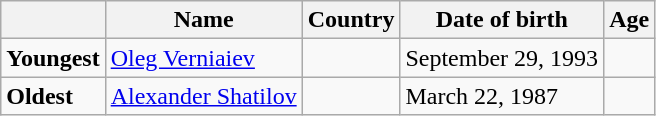<table class="wikitable">
<tr>
<th></th>
<th><strong>Name</strong></th>
<th><strong>Country</strong></th>
<th><strong>Date of birth</strong></th>
<th><strong>Age</strong></th>
</tr>
<tr>
<td><strong>Youngest</strong></td>
<td><a href='#'>Oleg Verniaiev</a></td>
<td></td>
<td>September 29, 1993</td>
<td></td>
</tr>
<tr>
<td><strong>Oldest</strong></td>
<td><a href='#'>Alexander Shatilov</a></td>
<td></td>
<td>March 22, 1987</td>
<td></td>
</tr>
</table>
